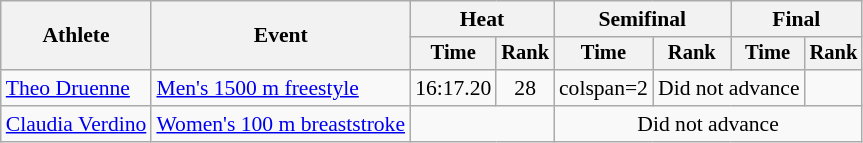<table class=wikitable style="font-size:90%">
<tr>
<th rowspan="2">Athlete</th>
<th rowspan="2">Event</th>
<th colspan="2">Heat</th>
<th colspan="2">Semifinal</th>
<th colspan="2">Final</th>
</tr>
<tr style="font-size:95%">
<th>Time</th>
<th>Rank</th>
<th>Time</th>
<th>Rank</th>
<th>Time</th>
<th>Rank</th>
</tr>
<tr align=center>
<td align=left><a href='#'>Theo Druenne</a></td>
<td align=left><a href='#'>Men's 1500 m freestyle</a></td>
<td>16:17.20</td>
<td>28</td>
<td>colspan=2 </td>
<td colspan=2>Did not advance</td>
</tr>
<tr align=center>
<td align=left><a href='#'>Claudia Verdino</a></td>
<td align=left><a href='#'>Women's 100 m breaststroke</a></td>
<td colspan="2"></td>
<td colspan="4">Did not advance</td>
</tr>
</table>
